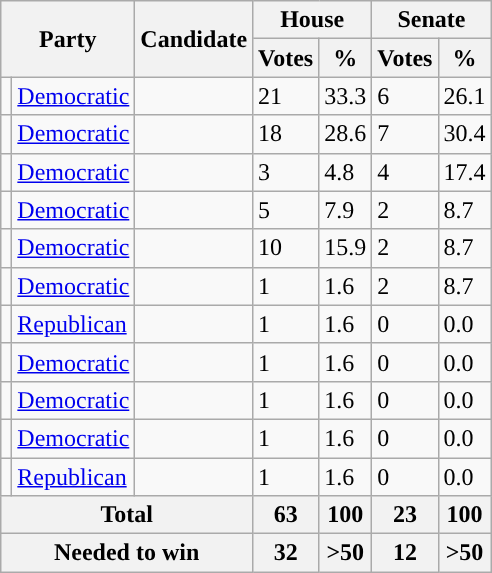<table class="wikitable sortable">
<tr>
<th colspan="2" rowspan="2">Party</th>
<th rowspan="2">Candidate</th>
<th colspan="2">House</th>
<th colspan="2">Senate</th>
</tr>
<tr>
<th>Votes</th>
<th>%</th>
<th>Votes</th>
<th>%</th>
</tr>
<tr>
<td style="background-color:"></td>
<td><a href='#'>Democratic</a></td>
<td></td>
<td>21</td>
<td>33.3</td>
<td>6</td>
<td>26.1</td>
</tr>
<tr>
<td style="background-color:"></td>
<td><a href='#'>Democratic</a></td>
<td></td>
<td>18</td>
<td>28.6</td>
<td>7</td>
<td>30.4</td>
</tr>
<tr>
<td style="background-color:"></td>
<td><a href='#'>Democratic</a></td>
<td></td>
<td>3</td>
<td>4.8</td>
<td>4</td>
<td>17.4</td>
</tr>
<tr>
<td style="background-color:"></td>
<td><a href='#'>Democratic</a></td>
<td></td>
<td>5</td>
<td>7.9</td>
<td>2</td>
<td>8.7</td>
</tr>
<tr>
<td style="background-color:"></td>
<td><a href='#'>Democratic</a></td>
<td></td>
<td>10</td>
<td>15.9</td>
<td>2</td>
<td>8.7</td>
</tr>
<tr>
<td style="background-color:"></td>
<td><a href='#'>Democratic</a></td>
<td></td>
<td>1</td>
<td>1.6</td>
<td>2</td>
<td>8.7</td>
</tr>
<tr>
<td style="background-color:"></td>
<td><a href='#'>Republican</a></td>
<td></td>
<td>1</td>
<td>1.6</td>
<td>0</td>
<td>0.0</td>
</tr>
<tr>
<td style="background-color:"></td>
<td><a href='#'>Democratic</a></td>
<td></td>
<td>1</td>
<td>1.6</td>
<td>0</td>
<td>0.0</td>
</tr>
<tr>
<td style="background-color:"></td>
<td><a href='#'>Democratic</a></td>
<td></td>
<td>1</td>
<td>1.6</td>
<td>0</td>
<td>0.0</td>
</tr>
<tr>
<td style="background-color:"></td>
<td><a href='#'>Democratic</a></td>
<td></td>
<td>1</td>
<td>1.6</td>
<td>0</td>
<td>0.0</td>
</tr>
<tr>
<td style="background-color:"></td>
<td><a href='#'>Republican</a></td>
<td></td>
<td>1</td>
<td>1.6</td>
<td>0</td>
<td>0.0</td>
</tr>
<tr>
<th colspan="3">Total</th>
<th>63</th>
<th>100</th>
<th>23</th>
<th>100</th>
</tr>
<tr>
<th colspan="3">Needed to win</th>
<th>32</th>
<th>>50</th>
<th>12</th>
<th>>50</th>
</tr>
</table>
